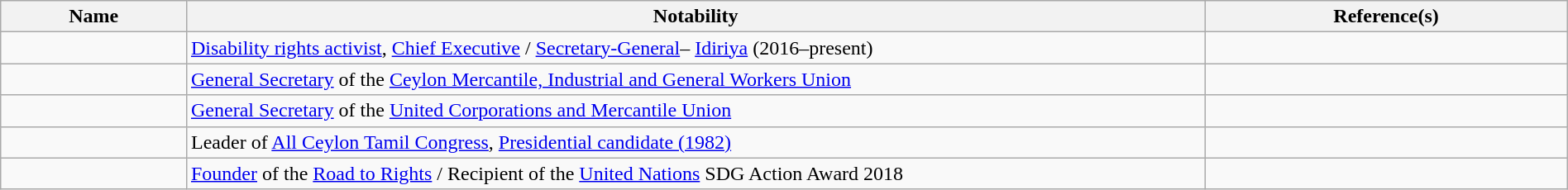<table class="wikitable sortable" style="width:100%">
<tr>
<th style="width:*;">Name</th>
<th style="width:65%;" class="unsortable">Notability</th>
<th style="width:*;" class="unsortable">Reference(s)</th>
</tr>
<tr>
<td></td>
<td><a href='#'>Disability rights activist</a>, <a href='#'>Chief Executive</a> / <a href='#'>Secretary-General</a>– <a href='#'>Idiriya</a> (2016–present)</td>
<td style="text-align:center;"></td>
</tr>
<tr>
<td></td>
<td><a href='#'>General Secretary</a> of the <a href='#'>Ceylon Mercantile, Industrial and General Workers Union</a></td>
<td style="text-align:center;"></td>
</tr>
<tr>
<td></td>
<td><a href='#'>General Secretary</a> of the <a href='#'>United Corporations and Mercantile Union</a></td>
<td style="text-align:center;"></td>
</tr>
<tr>
<td></td>
<td>Leader of <a href='#'>All Ceylon Tamil Congress</a>, <a href='#'>Presidential candidate (1982)</a></td>
<td style="text-align:center;"></td>
</tr>
<tr>
<td></td>
<td><a href='#'>Founder</a> of the <a href='#'>Road to Rights</a> / Recipient of the <a href='#'>United Nations</a> SDG Action Award 2018</td>
<td style="text-align:center;"></td>
</tr>
</table>
